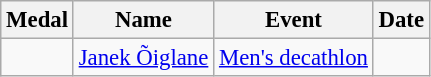<table class="wikitable sortable" style="font-size: 95%;">
<tr>
<th>Medal</th>
<th>Name</th>
<th>Event</th>
<th>Date</th>
</tr>
<tr>
<td></td>
<td><a href='#'>Janek Õiglane</a></td>
<td><a href='#'>Men's decathlon</a></td>
<td></td>
</tr>
</table>
